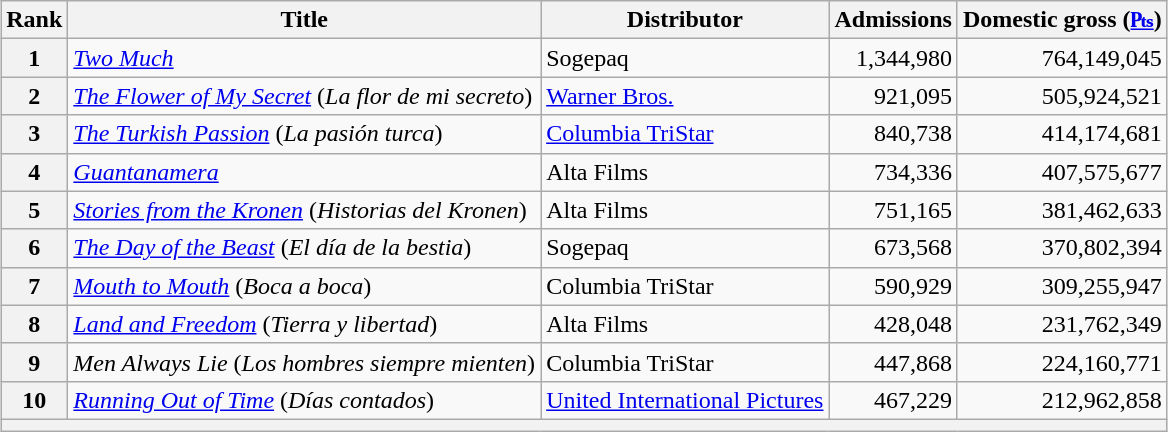<table class="wikitable" style="margin:1em auto;">
<tr>
<th>Rank</th>
<th>Title</th>
<th>Distributor</th>
<th>Admissions</th>
<th>Domestic gross (<a href='#'>₧</a>)</th>
</tr>
<tr>
<th align = "center">1</th>
<td><em><a href='#'>Two Much</a></em></td>
<td>Sogepaq</td>
<td align = "right">1,344,980</td>
<td align = "right">764,149,045</td>
</tr>
<tr>
<th align = "center">2</th>
<td><em><a href='#'>The Flower of My Secret</a></em> (<em>La flor de mi secreto</em>)</td>
<td><a href='#'>Warner Bros.</a></td>
<td align = "right">921,095</td>
<td align = "right">505,924,521</td>
</tr>
<tr>
<th align = "center">3</th>
<td><em><a href='#'>The Turkish Passion</a></em> (<em>La pasión turca</em>)</td>
<td><a href='#'>Columbia TriStar</a></td>
<td align = "right">840,738</td>
<td align = "right">414,174,681</td>
</tr>
<tr>
<th align = "center">4</th>
<td><em><a href='#'>Guantanamera</a></em></td>
<td>Alta Films</td>
<td align = "right">734,336</td>
<td align = "right">407,575,677</td>
</tr>
<tr>
<th align = "center">5</th>
<td><em><a href='#'>Stories from the Kronen</a></em> (<em>Historias del Kronen</em>)</td>
<td>Alta Films</td>
<td align = "right">751,165</td>
<td align = "right">381,462,633</td>
</tr>
<tr>
<th align = "center">6</th>
<td><em><a href='#'>The Day of the Beast</a></em> (<em>El día de la bestia</em>)</td>
<td>Sogepaq</td>
<td align = "right">673,568</td>
<td align = "right">370,802,394</td>
</tr>
<tr>
<th align = "center">7</th>
<td><em><a href='#'>Mouth to Mouth</a></em> (<em>Boca a boca</em>)</td>
<td>Columbia TriStar</td>
<td align = "right">590,929</td>
<td align = "right">309,255,947</td>
</tr>
<tr>
<th align = "center">8</th>
<td><em><a href='#'>Land and Freedom</a></em> (<em>Tierra y libertad</em>)</td>
<td>Alta Films</td>
<td align = "right">428,048</td>
<td align = "right">231,762,349</td>
</tr>
<tr>
<th align = "center">9</th>
<td><em>Men Always Lie</em> (<em>Los hombres siempre mienten</em>)</td>
<td>Columbia TriStar</td>
<td align = "right">447,868</td>
<td align = "right">224,160,771</td>
</tr>
<tr>
<th align = "center">10</th>
<td><em><a href='#'>Running Out of Time</a></em> (<em>Días contados</em>) </td>
<td><a href='#'>United International Pictures</a></td>
<td align = "right">467,229</td>
<td align = "right">212,962,858</td>
</tr>
<tr>
<th align = "center" colspan = "5"></th>
</tr>
</table>
